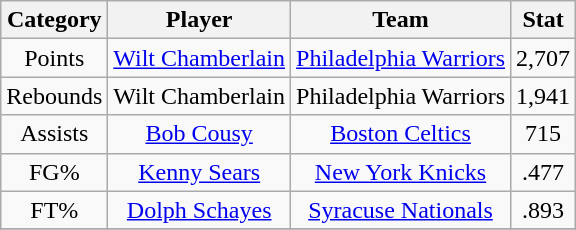<table class="wikitable" style="text-align:center">
<tr>
<th>Category</th>
<th>Player</th>
<th>Team</th>
<th>Stat</th>
</tr>
<tr>
<td>Points</td>
<td><a href='#'>Wilt Chamberlain</a></td>
<td><a href='#'>Philadelphia Warriors</a></td>
<td>2,707</td>
</tr>
<tr>
<td>Rebounds</td>
<td>Wilt Chamberlain</td>
<td>Philadelphia Warriors</td>
<td>1,941</td>
</tr>
<tr>
<td>Assists</td>
<td><a href='#'>Bob Cousy</a></td>
<td><a href='#'>Boston Celtics</a></td>
<td>715</td>
</tr>
<tr>
<td>FG%</td>
<td><a href='#'>Kenny Sears</a></td>
<td><a href='#'>New York Knicks</a></td>
<td>.477</td>
</tr>
<tr>
<td>FT%</td>
<td><a href='#'>Dolph Schayes</a></td>
<td><a href='#'>Syracuse Nationals</a></td>
<td>.893</td>
</tr>
<tr>
</tr>
</table>
